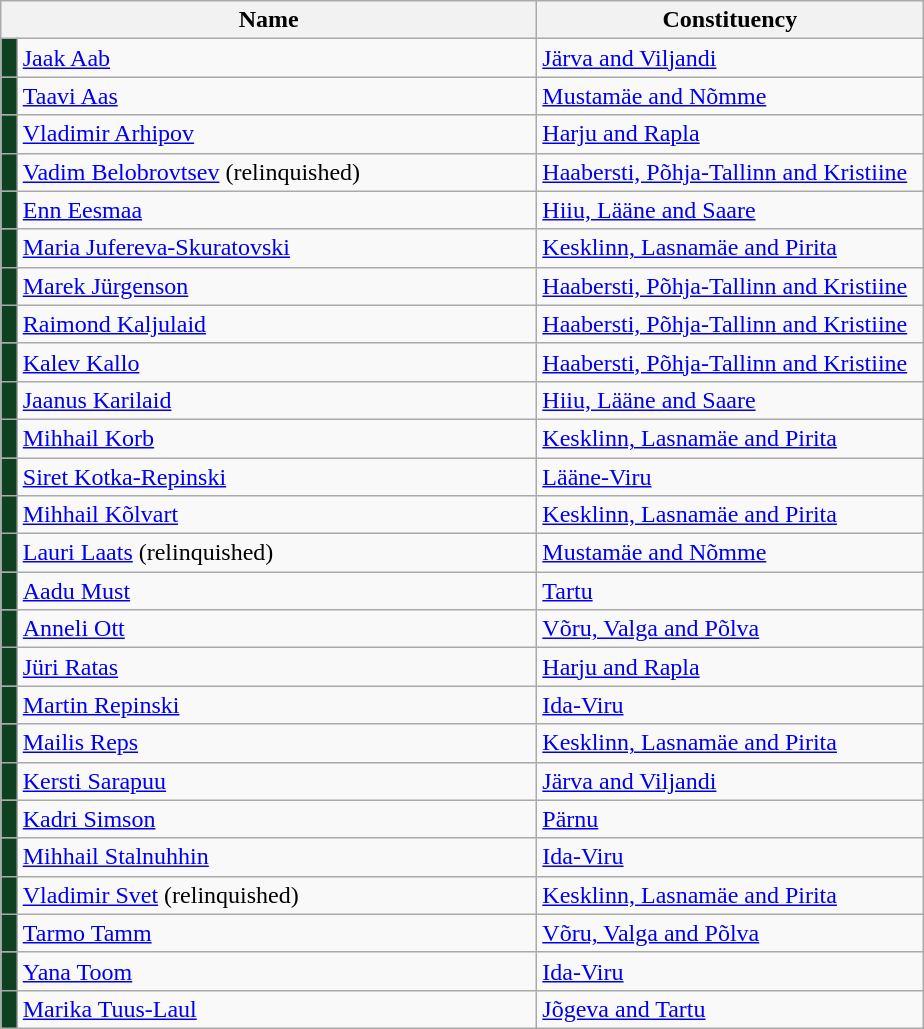<table class="wikitable collapsible collapsed">
<tr>
<th colspan=2 width=350>Name</th>
<th width=250>Constituency</th>
</tr>
<tr>
<td style="background-color:#0E4120"></td>
<td><a href='#'>Jaak Aab</a></td>
<td><a href='#'>Järva and Viljandi</a></td>
</tr>
<tr>
<td style="background-color:#0E4120"></td>
<td><a href='#'>Taavi Aas</a></td>
<td><a href='#'>Mustamäe and Nõmme</a></td>
</tr>
<tr>
<td style="background-color:#0E4120"></td>
<td><a href='#'>Vladimir Arhipov</a></td>
<td><a href='#'>Harju and Rapla</a></td>
</tr>
<tr>
<td style="background-color:#0E4120"></td>
<td><a href='#'>Vadim Belobrovtsev</a> (relinquished)</td>
<td><a href='#'>Haabersti, Põhja-Tallinn and Kristiine</a></td>
</tr>
<tr>
<td style="background-color:#0E4120"></td>
<td><a href='#'>Enn Eesmaa</a></td>
<td><a href='#'>Hiiu, Lääne and Saare</a></td>
</tr>
<tr>
<td style="background-color:#0E4120"></td>
<td><a href='#'>Maria Jufereva-Skuratovski</a></td>
<td><a href='#'>Kesklinn, Lasnamäe and Pirita</a></td>
</tr>
<tr>
<td style="background-color:#0E4120"></td>
<td><a href='#'>Marek Jürgenson</a></td>
<td><a href='#'>Haabersti, Põhja-Tallinn and Kristiine</a></td>
</tr>
<tr>
<td style="background-color:#0E4120"></td>
<td><a href='#'>Raimond Kaljulaid</a></td>
<td><a href='#'>Haabersti, Põhja-Tallinn and Kristiine</a></td>
</tr>
<tr>
<td style="background-color:#0E4120"></td>
<td><a href='#'>Kalev Kallo</a></td>
<td><a href='#'>Haabersti, Põhja-Tallinn and Kristiine</a></td>
</tr>
<tr>
<td style="background-color:#0E4120"></td>
<td><a href='#'>Jaanus Karilaid</a></td>
<td><a href='#'>Hiiu, Lääne and Saare</a></td>
</tr>
<tr>
<td style="background-color:#0E4120"></td>
<td><a href='#'>Mihhail Korb</a></td>
<td><a href='#'>Kesklinn, Lasnamäe and Pirita</a></td>
</tr>
<tr>
<td style="background-color:#0E4120"></td>
<td><a href='#'>Siret Kotka-Repinski</a></td>
<td><a href='#'>Lääne-Viru</a></td>
</tr>
<tr>
<td style="background-color:#0E4120"></td>
<td><a href='#'>Mihhail Kõlvart</a></td>
<td><a href='#'>Kesklinn, Lasnamäe and Pirita</a></td>
</tr>
<tr>
<td style="background-color:#0E4120"></td>
<td><a href='#'>Lauri Laats</a> (relinquished)</td>
<td><a href='#'>Mustamäe and Nõmme</a></td>
</tr>
<tr>
<td style="background-color:#0E4120"></td>
<td><a href='#'>Aadu Must</a></td>
<td><a href='#'>Tartu</a></td>
</tr>
<tr>
<td style="background-color:#0E4120"></td>
<td><a href='#'>Anneli Ott</a></td>
<td><a href='#'>Võru, Valga and Põlva</a></td>
</tr>
<tr>
<td style="background-color:#0E4120"></td>
<td><a href='#'>Jüri Ratas</a></td>
<td><a href='#'>Harju and Rapla</a></td>
</tr>
<tr>
<td style="background-color:#0E4120"></td>
<td><a href='#'>Martin Repinski</a></td>
<td><a href='#'>Ida-Viru</a></td>
</tr>
<tr>
<td style="background-color:#0E4120"></td>
<td><a href='#'>Mailis Reps</a></td>
<td><a href='#'>Kesklinn, Lasnamäe and Pirita</a></td>
</tr>
<tr>
<td style="background-color:#0E4120"></td>
<td><a href='#'>Kersti Sarapuu</a></td>
<td><a href='#'>Järva and Viljandi</a></td>
</tr>
<tr>
<td style="background-color:#0E4120"></td>
<td><a href='#'>Kadri Simson</a></td>
<td><a href='#'>Pärnu</a></td>
</tr>
<tr>
<td style="background-color:#0E4120"></td>
<td><a href='#'>Mihhail Stalnuhhin</a></td>
<td><a href='#'>Ida-Viru</a></td>
</tr>
<tr>
<td style="background-color:#0E4120"></td>
<td><a href='#'>Vladimir Svet</a> (relinquished)</td>
<td><a href='#'>Kesklinn, Lasnamäe and Pirita</a></td>
</tr>
<tr>
<td style="background-color:#0E4120"></td>
<td><a href='#'>Tarmo Tamm</a></td>
<td><a href='#'>Võru, Valga and Põlva</a></td>
</tr>
<tr>
<td style="background-color:#0E4120"></td>
<td><a href='#'>Yana Toom</a></td>
<td><a href='#'>Ida-Viru</a></td>
</tr>
<tr>
<td style="background-color:#0E4120"></td>
<td><a href='#'>Marika Tuus-Laul</a></td>
<td><a href='#'>Jõgeva and Tartu</a></td>
</tr>
</table>
